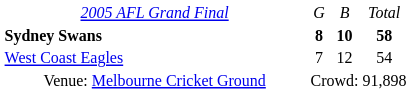<table style="margin-right:4px; margin-top:8px; float:right; border:1px No. 000 solid; border-radius:8px; background:#fff; font-family:Verdana; font-size:8pt; text-align:center;">
<tr>
<td width=200><em><a href='#'>2005 AFL Grand Final</a></em></td>
<td><em>G</em></td>
<td><em>B</em></td>
<td><em>Total</em></td>
</tr>
<tr>
<td style="text-align:left"><strong>Sydney Swans</strong></td>
<td><strong>8</strong></td>
<td><strong>10</strong></td>
<td><strong>58</strong></td>
</tr>
<tr>
<td style="text-align:left"><a href='#'>West Coast Eagles</a></td>
<td>7</td>
<td>12</td>
<td>54</td>
</tr>
<tr>
<td>Venue: <a href='#'>Melbourne Cricket Ground</a></td>
<td colspan=3>Crowd: 91,898</td>
</tr>
</table>
